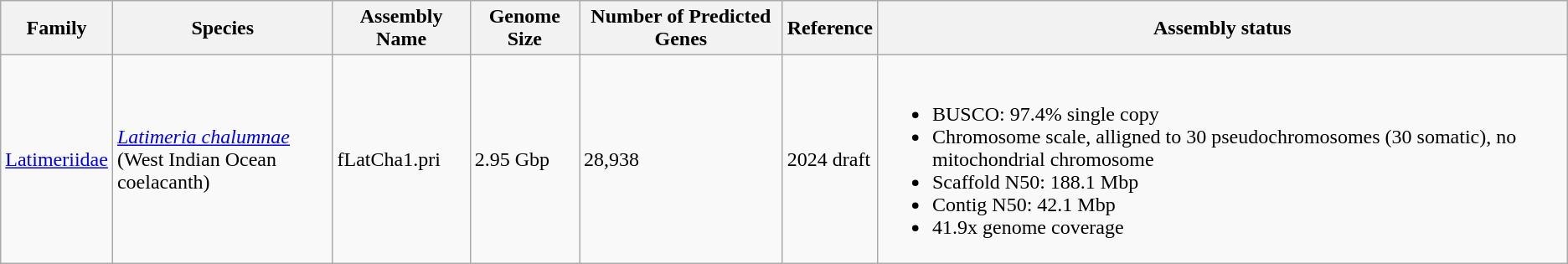<table class="wikitable sortable">
<tr>
<th>Family</th>
<th>Species</th>
<th>Assembly Name</th>
<th>Genome Size</th>
<th>Number of Predicted Genes</th>
<th>Reference</th>
<th>Assembly status</th>
</tr>
<tr>
<td><a href='#'>Latimeriidae</a></td>
<td><em><a href='#'>Latimeria chalumnae</a></em><br>(West Indian Ocean coelacanth)</td>
<td>fLatCha1.pri</td>
<td>2.95 Gbp</td>
<td>28,938</td>
<td>2024 draft</td>
<td><br><ul><li>BUSCO: 97.4% single copy</li><li>Chromosome scale, alligned to 30 pseudochromosomes (30 somatic), no mitochondrial chromosome</li><li>Scaffold N50: 188.1 Mbp</li><li>Contig N50: 42.1 Mbp</li><li>41.9x genome coverage</li></ul></td>
</tr>
</table>
